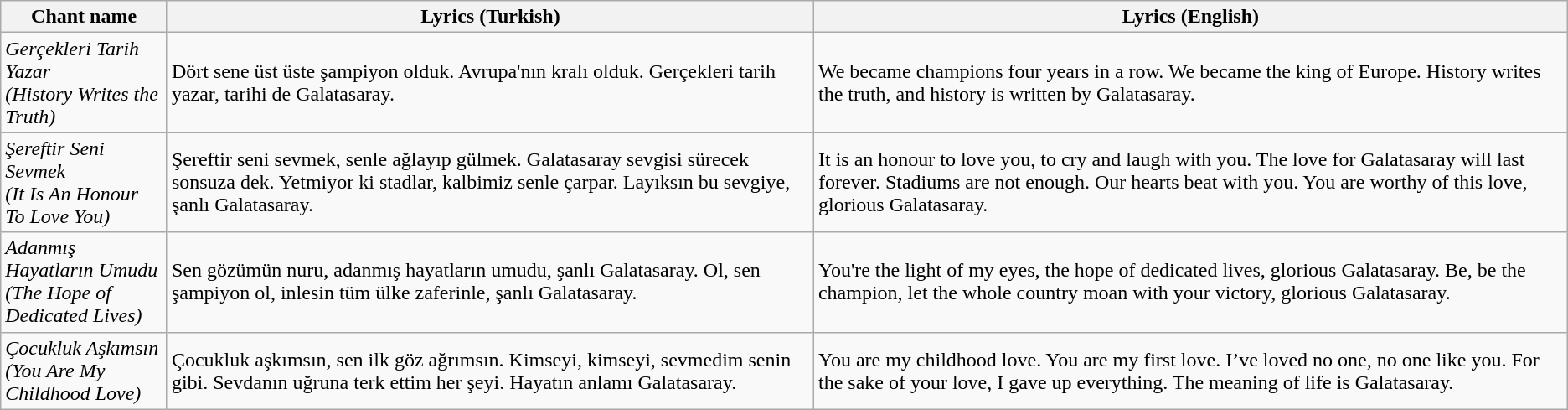<table class="wikitable">
<tr>
<th>Chant name</th>
<th>Lyrics (Turkish)</th>
<th>Lyrics (English)</th>
</tr>
<tr>
<td><em>Gerçekleri Tarih Yazar</em><br><em>(History Writes the Truth)</em></td>
<td>Dört sene üst üste şampiyon olduk. Avrupa'nın kralı olduk. Gerçekleri tarih yazar, tarihi de Galatasaray.</td>
<td>We became champions four years in a row. We became the king of Europe. History writes the truth, and history is written by Galatasaray.</td>
</tr>
<tr>
<td><em>Şereftir Seni Sevmek</em><br><em>(It Is An Honour To Love You)</em></td>
<td>Şereftir seni sevmek, senle ağlayıp gülmek. Galatasaray sevgisi sürecek sonsuza dek. Yetmiyor ki stadlar, kalbimiz senle çarpar. Layıksın bu sevgiye, şanlı Galatasaray.</td>
<td>It is an honour to love you, to cry and laugh with you. The love for Galatasaray will last forever. Stadiums are not enough. Our hearts beat with you. You are worthy of this love, glorious Galatasaray.</td>
</tr>
<tr>
<td><em>Adanmış Hayatların Umudu</em><br><em>(The Hope of Dedicated Lives)</em></td>
<td>Sen gözümün nuru, adanmış hayatların umudu, şanlı Galatasaray. Ol, sen şampiyon ol, inlesin tüm ülke zaferinle, şanlı Galatasaray.</td>
<td>You're the light of my eyes, the hope of dedicated lives, glorious Galatasaray. Be, be the champion, let the whole country moan with your victory, glorious Galatasaray.</td>
</tr>
<tr>
<td><em>Çocukluk Aşkımsın</em><br><em>(You Are My Childhood Love)</em></td>
<td>Çocukluk aşkımsın, sen ilk göz ağrımsın. Kimseyi, kimseyi, sevmedim senin gibi. Sevdanın uğruna terk ettim her şeyi. Hayatın anlamı Galatasaray.</td>
<td>You are my childhood love. You are my first love. I’ve loved no one, no one like you. For the sake of your love, I gave up everything. The meaning of life is Galatasaray.</td>
</tr>
</table>
